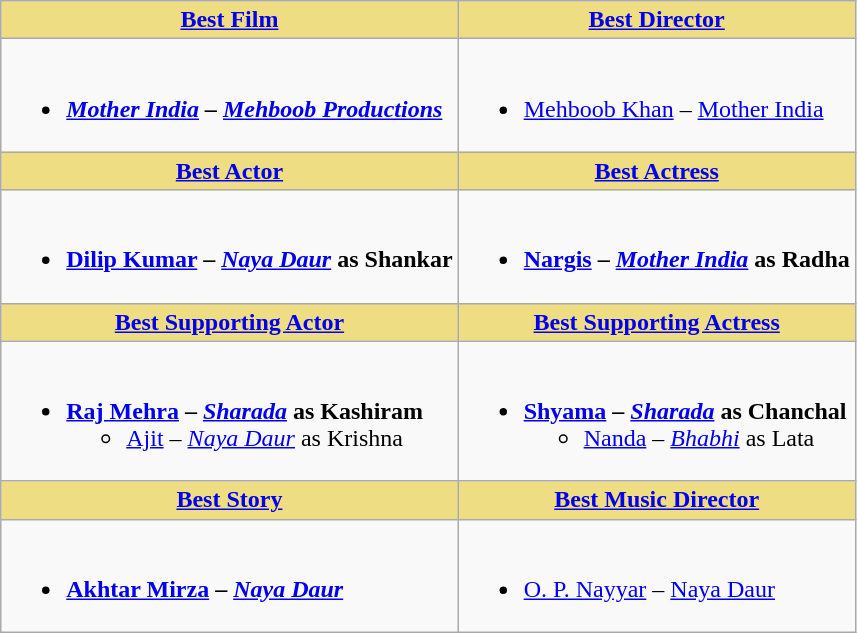<table class="wikitable">
<tr>
<th style="background:#EEDD82;"><a href='#'>Best Film</a></th>
<th style="background:#EEDD82;"><a href='#'>Best Director</a></th>
</tr>
<tr>
<td valign=top><br><ul><li><strong><em><a href='#'>Mother India</a><em> – <a href='#'>Mehboob Productions</a><strong></li></ul></td>
<td valign=top><br><ul><li></strong><a href='#'>Mehboob Khan</a> – </em><a href='#'>Mother India</a></em></strong></li></ul></td>
</tr>
<tr>
<th style="background:#EEDD82;"><a href='#'>Best Actor</a></th>
<th style="background:#EEDD82;"><a href='#'>Best Actress</a></th>
</tr>
<tr>
<td valign=top><br><ul><li><strong><a href='#'>Dilip Kumar</a> – <em><a href='#'>Naya Daur</a></em> as Shankar</strong></li></ul></td>
<td valign=top><br><ul><li><strong><a href='#'>Nargis</a> – <em><a href='#'>Mother India</a></em> as Radha</strong></li></ul></td>
</tr>
<tr>
<th style="background:#EEDD82;"><a href='#'>Best Supporting Actor</a></th>
<th style="background:#EEDD82;"><a href='#'>Best Supporting Actress</a></th>
</tr>
<tr>
<td valign=top><br><ul><li><strong><a href='#'>Raj Mehra</a> – <em><a href='#'>Sharada</a></em> as Kashiram</strong><ul><li><a href='#'>Ajit</a> – <em><a href='#'>Naya Daur</a></em> as Krishna</li></ul></li></ul></td>
<td valign=top><br><ul><li><strong><a href='#'>Shyama</a> – <em><a href='#'>Sharada</a></em> as Chanchal</strong><ul><li><a href='#'>Nanda</a> – <em><a href='#'>Bhabhi</a></em> as Lata</li></ul></li></ul></td>
</tr>
<tr>
<th style="background:#EEDD82;"><a href='#'>Best Story</a></th>
<th style="background:#EEDD82;"><a href='#'>Best Music Director</a></th>
</tr>
<tr>
<td valign=top><br><ul><li><strong><a href='#'>Akhtar Mirza</a> – <em><a href='#'>Naya Daur</a><strong><em></li></ul></td>
<td valign=top><br><ul><li></strong><a href='#'>O. P. Nayyar</a> – </em><a href='#'>Naya Daur</a></em></strong></li></ul></td>
</tr>
</table>
